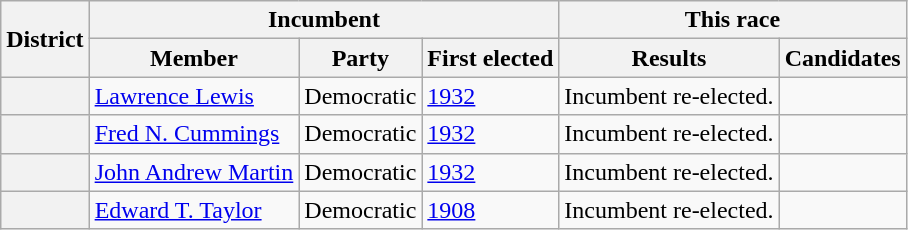<table class=wikitable>
<tr>
<th rowspan=2>District</th>
<th colspan=3>Incumbent</th>
<th colspan=2>This race</th>
</tr>
<tr>
<th>Member</th>
<th>Party</th>
<th>First elected</th>
<th>Results</th>
<th>Candidates</th>
</tr>
<tr>
<th></th>
<td><a href='#'>Lawrence Lewis</a></td>
<td>Democratic</td>
<td><a href='#'>1932</a></td>
<td>Incumbent re-elected.</td>
<td nowrap></td>
</tr>
<tr>
<th></th>
<td><a href='#'>Fred N. Cummings</a></td>
<td>Democratic</td>
<td><a href='#'>1932</a></td>
<td>Incumbent re-elected.</td>
<td nowrap></td>
</tr>
<tr>
<th></th>
<td><a href='#'>John Andrew Martin</a></td>
<td>Democratic</td>
<td><a href='#'>1932</a></td>
<td>Incumbent re-elected.</td>
<td nowrap></td>
</tr>
<tr>
<th></th>
<td><a href='#'>Edward T. Taylor</a></td>
<td>Democratic</td>
<td><a href='#'>1908</a></td>
<td>Incumbent re-elected.</td>
<td nowrap></td>
</tr>
</table>
